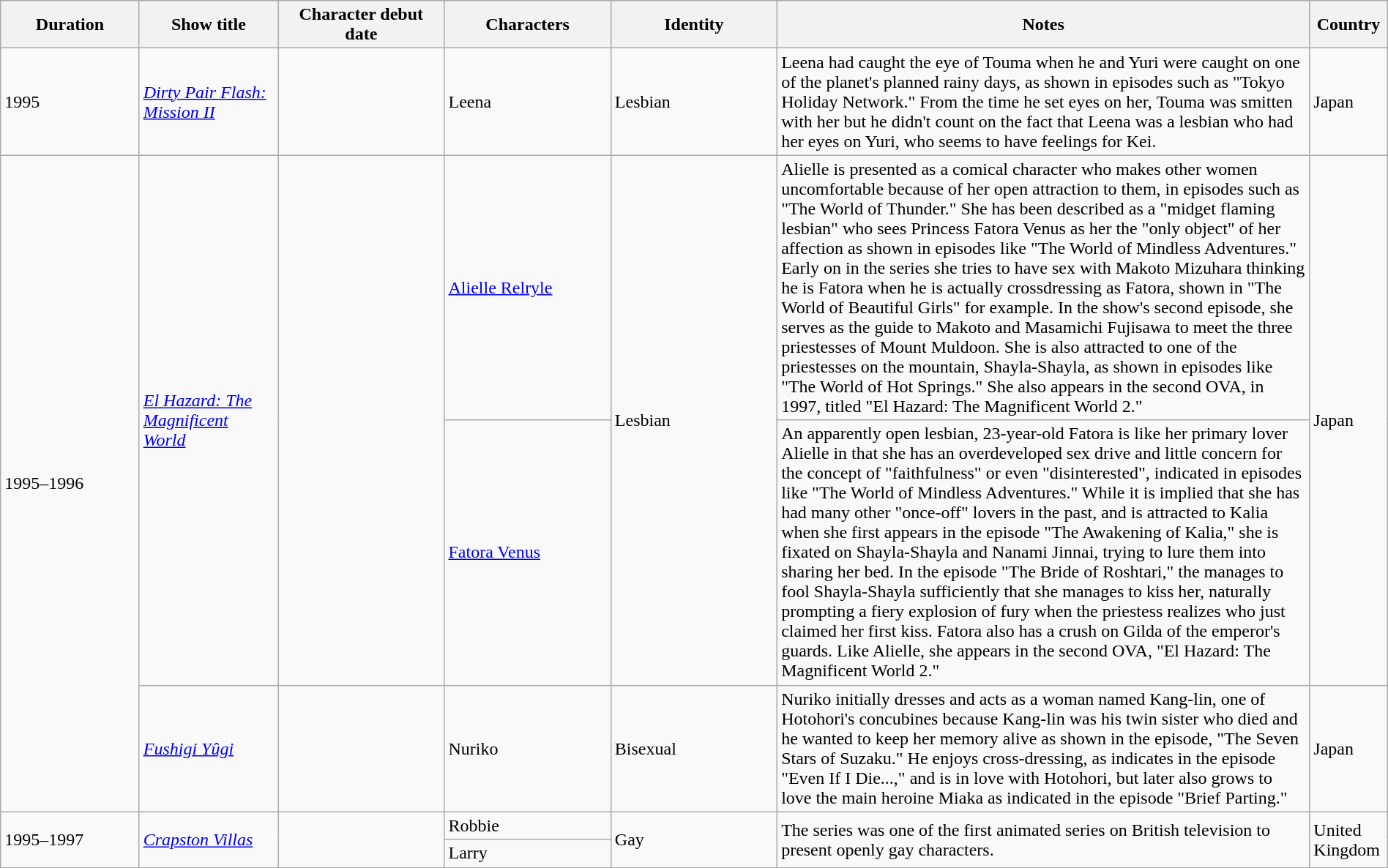<table class="wikitable sortable" style="width: 100%">
<tr>
<th scope="col" style="width:10%;">Duration</th>
<th scope="col" style="width:10%;">Show title</th>
<th scope="col" style="width:12%;">Character debut date</th>
<th scope="col" style="width:12%;">Characters</th>
<th scope="col" style="width:12%;">Identity</th>
<th>Notes</th>
<th>Country</th>
</tr>
<tr>
<td>1995</td>
<td><em><a href='#'>Dirty Pair Flash: Mission II</a></em></td>
<td></td>
<td>Leena</td>
<td>Lesbian</td>
<td>Leena had caught the eye of Touma when he and Yuri were caught on one of the planet's planned rainy days, as shown in episodes such as "Tokyo Holiday Network."  From the time he set eyes on her, Touma was smitten with her but he didn't count on the fact that Leena was a lesbian who had her eyes on Yuri, who seems to have feelings for Kei.</td>
<td>Japan</td>
</tr>
<tr>
<td rowspan="3">1995–1996</td>
<td rowspan="2"><em><a href='#'>El Hazard: The Magnificent World</a></em></td>
<td rowspan="2"></td>
<td><a href='#'>Alielle Relryle</a></td>
<td rowspan="2">Lesbian</td>
<td>Alielle is presented as a comical character who makes other women uncomfortable because of her open attraction to them, in episodes such as "The World of Thunder." She has been described as a "midget flaming lesbian" who sees Princess Fatora Venus as her the "only object" of her affection as shown in episodes like "The World of Mindless Adventures." Early on in the series she tries to have sex with Makoto Mizuhara thinking he is Fatora when he is actually crossdressing as Fatora, shown in "The World of Beautiful Girls" for example. In the show's second episode, she serves as the guide to Makoto and Masamichi Fujisawa to meet the three priestesses of Mount Muldoon. She is also attracted to one of the priestesses on the mountain, Shayla-Shayla, as shown in episodes like "The World of Hot Springs." She also appears in the second OVA, in 1997, titled "El Hazard: The Magnificent World 2."</td>
<td rowspan="2">Japan</td>
</tr>
<tr>
<td><a href='#'>Fatora Venus</a></td>
<td>An apparently open lesbian, 23-year-old Fatora is like her primary lover Alielle in that she has an overdeveloped sex drive and little concern for the concept of "faithfulness" or even "disinterested", indicated in episodes like "The World of Mindless Adventures." While it is implied that she has had many other "once-off" lovers in the past, and is attracted to Kalia when she first appears in the episode "The Awakening of Kalia," she is fixated on Shayla-Shayla and Nanami Jinnai, trying to lure them into sharing her bed. In the episode "The Bride of Roshtari," the manages to fool Shayla-Shayla sufficiently that she manages to kiss her, naturally prompting a fiery explosion of fury when the priestess realizes who just claimed her first kiss. Fatora also has a crush on Gilda of the emperor's guards. Like Alielle, she appears in the second OVA, "El Hazard: The Magnificent World 2."</td>
</tr>
<tr>
<td><em><a href='#'>Fushigi Yûgi</a></em></td>
<td></td>
<td>Nuriko</td>
<td>Bisexual</td>
<td>Nuriko initially dresses and acts as a woman named Kang-lin, one of Hotohori's concubines because Kang-lin was his twin sister who died and he wanted to keep her memory alive as shown in the episode, "The Seven Stars of Suzaku." He enjoys cross-dressing, as indicates in the episode "Even If I Die...," and is in love with Hotohori, but later also grows to love the main heroine Miaka as indicated in the episode "Brief Parting."</td>
<td>Japan</td>
</tr>
<tr>
<td rowspan="2">1995–1997</td>
<td rowspan="2"><em><a href='#'>Crapston Villas</a></em></td>
<td rowspan="2"></td>
<td>Robbie</td>
<td rowspan="2">Gay</td>
<td rowspan="2">The series was one of the first animated series on British television to present openly gay characters.</td>
<td rowspan="2">United Kingdom</td>
</tr>
<tr>
<td>Larry</td>
</tr>
</table>
